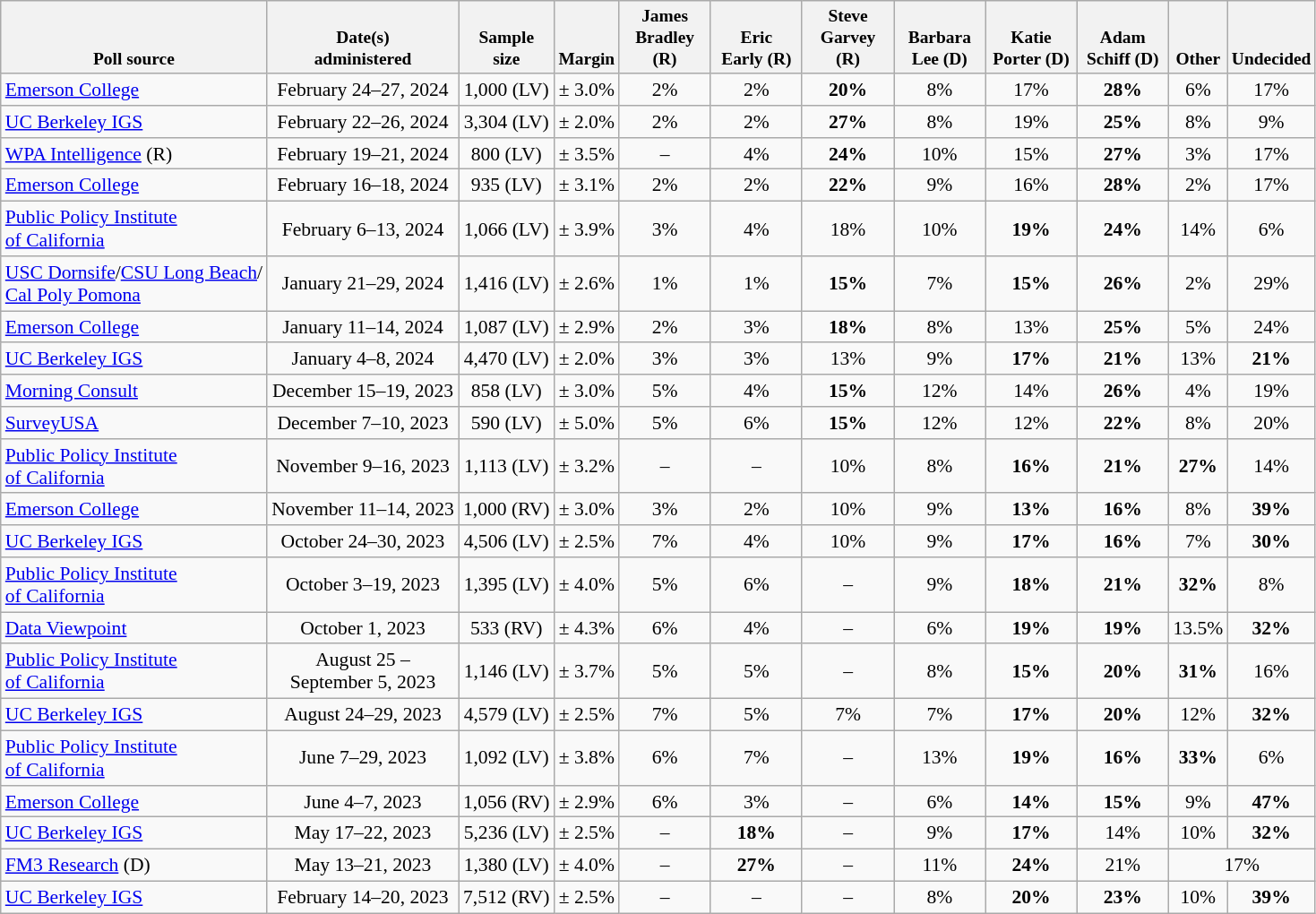<table class="wikitable tpl-blanktable" style="font-size:90%;text-align:center;">
<tr valign=bottom style="font-size:90%;">
<th>Poll source</th>
<th>Date(s)<br>administered</th>
<th>Sample<br>size</th>
<th>Margin<br></th>
<th style="width:62px;">James<br>Bradley (R)</th>
<th style="width:62px;">Eric<br>Early (R)</th>
<th style="width:62px;">Steve<br>Garvey (R)</th>
<th style="width:62px;">Barbara<br>Lee (D)</th>
<th style="width:62px;">Katie<br>Porter (D)</th>
<th style="width:62px;">Adam<br>Schiff (D)</th>
<th>Other</th>
<th>Undecided</th>
</tr>
<tr>
<td style="text-align:left;"><a href='#'>Emerson College</a></td>
<td>February 24–27, 2024</td>
<td>1,000 (LV)</td>
<td>± 3.0%</td>
<td>2%</td>
<td>2%</td>
<td><strong>20%</strong></td>
<td>8%</td>
<td>17%</td>
<td><strong>28%</strong></td>
<td>6%</td>
<td>17%</td>
</tr>
<tr>
<td style="text-align:left;"><a href='#'>UC Berkeley IGS</a></td>
<td>February 22–26, 2024</td>
<td>3,304 (LV)</td>
<td>± 2.0%</td>
<td>2%</td>
<td>2%</td>
<td><strong>27%</strong></td>
<td>8%</td>
<td>19%</td>
<td><strong>25%</strong></td>
<td>8%</td>
<td>9%</td>
</tr>
<tr>
<td style="text-align:left;"><a href='#'>WPA Intelligence</a> (R)</td>
<td>February 19–21, 2024</td>
<td>800 (LV)</td>
<td>± 3.5%</td>
<td>–</td>
<td>4%</td>
<td><strong>24%</strong></td>
<td>10%</td>
<td>15%</td>
<td><strong>27%</strong></td>
<td>3%</td>
<td>17%</td>
</tr>
<tr>
<td style="text-align:left;"><a href='#'>Emerson College</a></td>
<td>February 16–18, 2024</td>
<td>935 (LV)</td>
<td>± 3.1%</td>
<td>2%</td>
<td>2%</td>
<td><strong>22%</strong></td>
<td>9%</td>
<td>16%</td>
<td><strong>28%</strong></td>
<td>2%</td>
<td>17%</td>
</tr>
<tr>
<td style="text-align:left;"><a href='#'>Public Policy Institute<br>of California</a></td>
<td>February 6–13, 2024</td>
<td>1,066 (LV)</td>
<td>± 3.9%</td>
<td>3%</td>
<td>4%</td>
<td>18%</td>
<td>10%</td>
<td><strong>19%</strong></td>
<td><strong>24%</strong></td>
<td>14%</td>
<td>6%</td>
</tr>
<tr>
<td style="text-align:left;"><a href='#'>USC Dornsife</a>/<a href='#'>CSU Long Beach</a>/<a href='#'><br>Cal Poly Pomona</a></td>
<td>January 21–29, 2024</td>
<td>1,416 (LV)</td>
<td>± 2.6%</td>
<td>1%</td>
<td>1%</td>
<td><strong>15%</strong></td>
<td>7%</td>
<td><strong>15%</strong></td>
<td><strong>26%</strong></td>
<td>2%</td>
<td>29%</td>
</tr>
<tr>
<td style="text-align:left;"><a href='#'>Emerson College</a></td>
<td>January 11–14, 2024</td>
<td>1,087 (LV)</td>
<td>± 2.9%</td>
<td>2%</td>
<td>3%</td>
<td><strong>18%</strong></td>
<td>8%</td>
<td>13%</td>
<td><strong>25%</strong></td>
<td>5%</td>
<td>24%</td>
</tr>
<tr>
<td style="text-align:left;"><a href='#'>UC Berkeley IGS</a></td>
<td>January 4–8, 2024</td>
<td>4,470 (LV)</td>
<td>± 2.0%</td>
<td>3%</td>
<td>3%</td>
<td>13%</td>
<td>9%</td>
<td><strong>17%</strong></td>
<td><strong>21%</strong></td>
<td>13%</td>
<td><strong>21%</strong></td>
</tr>
<tr>
<td style="text-align:left;"><a href='#'>Morning Consult</a></td>
<td>December 15–19, 2023</td>
<td>858 (LV)</td>
<td>± 3.0%</td>
<td>5%</td>
<td>4%</td>
<td><strong>15%</strong></td>
<td>12%</td>
<td>14%</td>
<td><strong>26%</strong></td>
<td>4%</td>
<td>19%</td>
</tr>
<tr>
<td style="text-align:left;"><a href='#'>SurveyUSA</a></td>
<td>December 7–10, 2023</td>
<td>590 (LV)</td>
<td>± 5.0%</td>
<td>5%</td>
<td>6%</td>
<td><strong>15%</strong></td>
<td>12%</td>
<td>12%</td>
<td><strong>22%</strong></td>
<td>8%</td>
<td>20%</td>
</tr>
<tr>
<td style="text-align:left;"><a href='#'>Public Policy Institute<br>of California</a></td>
<td>November 9–16, 2023</td>
<td>1,113 (LV)</td>
<td>± 3.2%</td>
<td>–</td>
<td>–</td>
<td>10%</td>
<td>8%</td>
<td><strong>16%</strong></td>
<td><strong>21%</strong></td>
<td><strong>27%</strong></td>
<td>14%</td>
</tr>
<tr>
<td style="text-align:left;"><a href='#'>Emerson College</a></td>
<td>November 11–14, 2023</td>
<td>1,000 (RV)</td>
<td>± 3.0%</td>
<td>3%</td>
<td>2%</td>
<td>10%</td>
<td>9%</td>
<td><strong>13%</strong></td>
<td><strong>16%</strong></td>
<td>8%</td>
<td><strong>39%</strong></td>
</tr>
<tr>
<td style="text-align:left;"><a href='#'>UC Berkeley IGS</a></td>
<td>October 24–30, 2023</td>
<td>4,506 (LV)</td>
<td>± 2.5%</td>
<td>7%</td>
<td>4%</td>
<td>10%</td>
<td>9%</td>
<td><strong>17%</strong></td>
<td><strong>16%</strong></td>
<td>7%</td>
<td><strong>30%</strong></td>
</tr>
<tr>
<td style="text-align:left;"><a href='#'>Public Policy Institute<br>of California</a></td>
<td>October 3–19, 2023</td>
<td>1,395 (LV)</td>
<td>± 4.0%</td>
<td>5%</td>
<td>6%</td>
<td>–</td>
<td>9%</td>
<td><strong>18%</strong></td>
<td><strong>21%</strong></td>
<td><strong>32%</strong></td>
<td>8%</td>
</tr>
<tr>
<td style="text-align:left;"><a href='#'>Data Viewpoint</a></td>
<td>October 1, 2023</td>
<td>533 (RV)</td>
<td>± 4.3%</td>
<td>6%</td>
<td>4%</td>
<td>–</td>
<td>6%</td>
<td><strong>19%</strong></td>
<td><strong>19%</strong></td>
<td>13.5%</td>
<td><strong>32%</strong></td>
</tr>
<tr>
<td style="text-align:left;"><a href='#'>Public Policy Institute<br>of California</a></td>
<td>August 25 –<br>September 5, 2023</td>
<td>1,146 (LV)</td>
<td>± 3.7%</td>
<td>5%</td>
<td>5%</td>
<td>–</td>
<td>8%</td>
<td><strong>15%</strong></td>
<td><strong>20%</strong></td>
<td><strong>31%</strong></td>
<td>16%</td>
</tr>
<tr>
<td style="text-align:left;"><a href='#'>UC Berkeley IGS</a></td>
<td>August 24–29, 2023</td>
<td>4,579 (LV)</td>
<td>± 2.5%</td>
<td>7%</td>
<td>5%</td>
<td>7%</td>
<td>7%</td>
<td><strong>17%</strong></td>
<td><strong>20%</strong></td>
<td>12%</td>
<td><strong>32%</strong></td>
</tr>
<tr>
<td style="text-align:left;"><a href='#'>Public Policy Institute<br>of California</a></td>
<td>June 7–29, 2023</td>
<td>1,092 (LV)</td>
<td>± 3.8%</td>
<td>6%</td>
<td>7%</td>
<td>–</td>
<td>13%</td>
<td><strong>19%</strong></td>
<td><strong>16%</strong></td>
<td><strong>33%</strong></td>
<td>6%</td>
</tr>
<tr>
<td style="text-align:left;"><a href='#'>Emerson College</a></td>
<td>June 4–7, 2023</td>
<td>1,056 (RV)</td>
<td>± 2.9%</td>
<td>6%</td>
<td>3%</td>
<td>–</td>
<td>6%</td>
<td><strong>14%</strong></td>
<td><strong>15%</strong></td>
<td>9%</td>
<td><strong>47%</strong></td>
</tr>
<tr>
<td style="text-align:left;"><a href='#'>UC Berkeley IGS</a></td>
<td>May 17–22, 2023</td>
<td>5,236 (LV)</td>
<td>± 2.5%</td>
<td>–</td>
<td><strong>18%</strong></td>
<td>–</td>
<td>9%</td>
<td><strong>17%</strong></td>
<td>14%</td>
<td>10%</td>
<td><strong>32%</strong></td>
</tr>
<tr>
<td style="text-align:left;"><a href='#'>FM3 Research</a> (D)</td>
<td>May 13–21, 2023</td>
<td>1,380 (LV)</td>
<td>± 4.0%</td>
<td>–</td>
<td><strong>27%</strong></td>
<td>–</td>
<td>11%</td>
<td><strong>24%</strong></td>
<td>21%</td>
<td colspan="2">17%</td>
</tr>
<tr>
<td style="text-align:left;"><a href='#'>UC Berkeley IGS</a></td>
<td>February 14–20, 2023</td>
<td>7,512 (RV)</td>
<td>± 2.5%</td>
<td>–</td>
<td>–</td>
<td>–</td>
<td>8%</td>
<td><strong>20%</strong></td>
<td><strong>23%</strong></td>
<td>10%</td>
<td><strong>39%</strong></td>
</tr>
</table>
